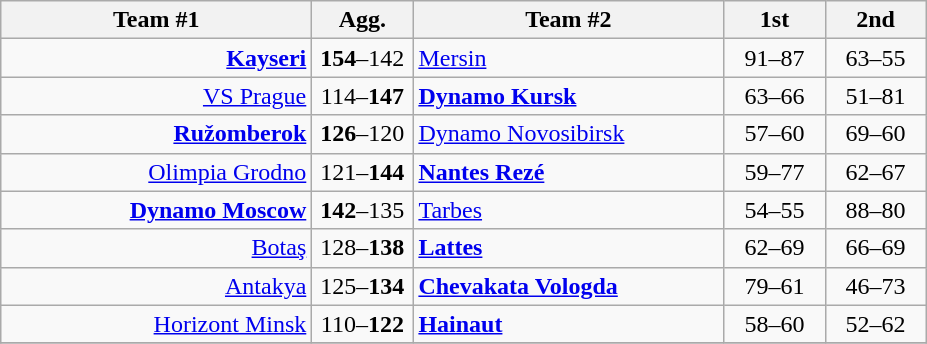<table class=wikitable style="text-align:center">
<tr>
<th width=200>Team #1</th>
<th width=60>Agg.</th>
<th width=200>Team #2</th>
<th width=60>1st</th>
<th width=60>2nd</th>
</tr>
<tr>
<td align=right><strong><a href='#'>Kayseri</a></strong> </td>
<td><strong>154</strong>–142</td>
<td align=left> <a href='#'>Mersin</a></td>
<td align=center>91–87</td>
<td align=center>63–55</td>
</tr>
<tr>
<td align=right><a href='#'>VS Prague</a> </td>
<td>114–<strong>147</strong></td>
<td align=left> <strong><a href='#'>Dynamo Kursk</a></strong></td>
<td align=center>63–66</td>
<td align=center>51–81</td>
</tr>
<tr>
<td align=right><strong><a href='#'>Ružomberok</a></strong> </td>
<td><strong>126</strong>–120</td>
<td align=left> <a href='#'>Dynamo Novosibirsk</a></td>
<td align=center>57–60</td>
<td align=center>69–60</td>
</tr>
<tr>
<td align=right><a href='#'>Olimpia Grodno</a> </td>
<td>121–<strong>144</strong></td>
<td align=left> <strong><a href='#'>Nantes Rezé</a></strong></td>
<td align=center>59–77</td>
<td align=center>62–67</td>
</tr>
<tr>
<td align=right><strong><a href='#'>Dynamo Moscow</a></strong> </td>
<td><strong>142</strong>–135</td>
<td align=left> <a href='#'>Tarbes</a></td>
<td align=center>54–55</td>
<td align=center>88–80</td>
</tr>
<tr>
<td align=right><a href='#'>Botaş</a> </td>
<td>128–<strong>138</strong></td>
<td align=left> <strong><a href='#'>Lattes</a></strong></td>
<td align=center>62–69</td>
<td align=center>66–69</td>
</tr>
<tr>
<td align=right><a href='#'>Antakya</a> </td>
<td>125–<strong>134</strong></td>
<td align=left> <strong><a href='#'>Chevakata Vologda</a></strong></td>
<td align=center>79–61</td>
<td align=center>46–73</td>
</tr>
<tr>
<td align=right><a href='#'>Horizont Minsk</a> </td>
<td>110–<strong>122</strong></td>
<td align=left> <strong><a href='#'>Hainaut</a></strong></td>
<td align=center>58–60</td>
<td align=center>52–62</td>
</tr>
<tr>
</tr>
</table>
